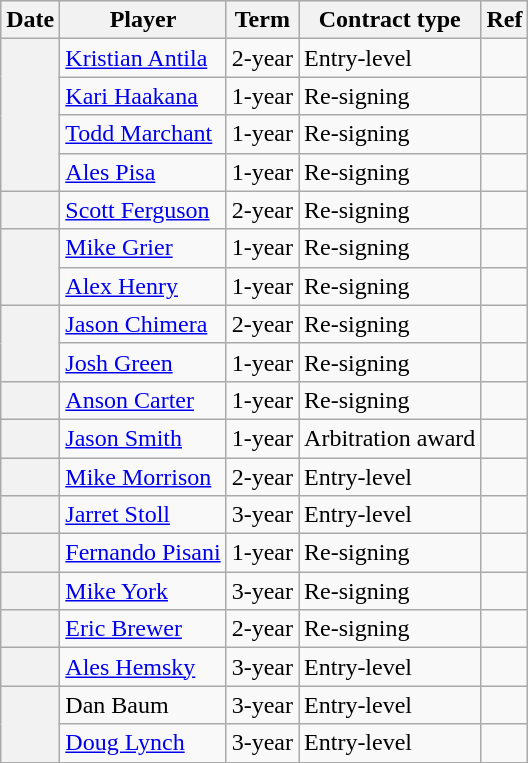<table class="wikitable plainrowheaders">
<tr style="background:#ddd; text-align:center;">
<th>Date</th>
<th>Player</th>
<th>Term</th>
<th>Contract type</th>
<th>Ref</th>
</tr>
<tr>
<th scope="row" rowspan=4></th>
<td><a href='#'>Kristian Antila</a></td>
<td>2-year</td>
<td>Entry-level</td>
<td></td>
</tr>
<tr>
<td><a href='#'>Kari Haakana</a></td>
<td>1-year</td>
<td>Re-signing</td>
<td></td>
</tr>
<tr>
<td><a href='#'>Todd Marchant</a></td>
<td>1-year</td>
<td>Re-signing</td>
<td></td>
</tr>
<tr>
<td><a href='#'>Ales Pisa</a></td>
<td>1-year</td>
<td>Re-signing</td>
<td></td>
</tr>
<tr>
<th scope="row"></th>
<td><a href='#'>Scott Ferguson</a></td>
<td>2-year</td>
<td>Re-signing</td>
<td></td>
</tr>
<tr>
<th scope="row" rowspan=2></th>
<td><a href='#'>Mike Grier</a></td>
<td>1-year</td>
<td>Re-signing</td>
<td></td>
</tr>
<tr>
<td><a href='#'>Alex Henry</a></td>
<td>1-year</td>
<td>Re-signing</td>
<td></td>
</tr>
<tr>
<th scope="row" rowspan=2></th>
<td><a href='#'>Jason Chimera</a></td>
<td>2-year</td>
<td>Re-signing</td>
<td></td>
</tr>
<tr>
<td><a href='#'>Josh Green</a></td>
<td>1-year</td>
<td>Re-signing</td>
<td></td>
</tr>
<tr>
<th scope="row"></th>
<td><a href='#'>Anson Carter</a></td>
<td>1-year</td>
<td>Re-signing</td>
<td></td>
</tr>
<tr>
<th scope="row"></th>
<td><a href='#'>Jason Smith</a></td>
<td>1-year</td>
<td>Arbitration award</td>
<td></td>
</tr>
<tr>
<th scope="row"></th>
<td><a href='#'>Mike Morrison</a></td>
<td>2-year</td>
<td>Entry-level</td>
<td></td>
</tr>
<tr>
<th scope="row"></th>
<td><a href='#'>Jarret Stoll</a></td>
<td>3-year</td>
<td>Entry-level</td>
<td></td>
</tr>
<tr>
<th scope="row"></th>
<td><a href='#'>Fernando Pisani</a></td>
<td>1-year</td>
<td>Re-signing</td>
<td></td>
</tr>
<tr>
<th scope="row"></th>
<td><a href='#'>Mike York</a></td>
<td>3-year</td>
<td>Re-signing</td>
<td></td>
</tr>
<tr>
<th scope="row"></th>
<td><a href='#'>Eric Brewer</a></td>
<td>2-year</td>
<td>Re-signing</td>
<td></td>
</tr>
<tr>
<th scope="row"></th>
<td><a href='#'>Ales Hemsky</a></td>
<td>3-year</td>
<td>Entry-level</td>
<td></td>
</tr>
<tr>
<th scope="row" rowspan=2></th>
<td>Dan Baum</td>
<td>3-year</td>
<td>Entry-level</td>
<td></td>
</tr>
<tr>
<td><a href='#'>Doug Lynch</a></td>
<td>3-year</td>
<td>Entry-level</td>
<td></td>
</tr>
</table>
